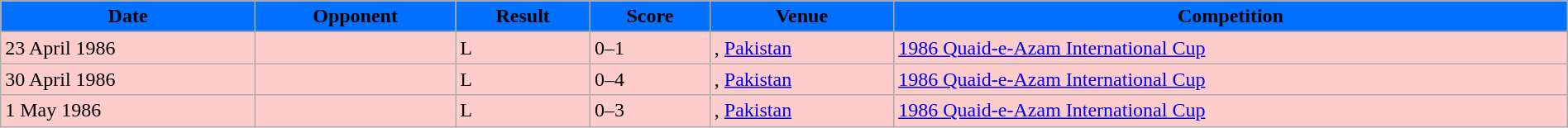<table width=100% class="wikitable">
<tr>
<th style="background:#0070FF;"><span>Date</span></th>
<th style="background:#0070FF;"><span>Opponent</span></th>
<th style="background:#0070FF;"><span>Result</span></th>
<th style="background:#0070FF;"><span>Score</span></th>
<th style="background:#0070FF;"><span>Venue</span></th>
<th style="background:#0070FF;"><span>Competition</span></th>
</tr>
<tr>
</tr>
<tr style="background:#FCC;">
<td>23 April 1986</td>
<td></td>
<td>L</td>
<td>0–1</td>
<td>, <a href='#'>Pakistan</a></td>
<td><a href='#'>1986 Quaid-e-Azam International Cup</a></td>
</tr>
<tr style="background:#FCC;">
<td>30 April 1986</td>
<td></td>
<td>L</td>
<td>0–4</td>
<td>, <a href='#'>Pakistan</a></td>
<td><a href='#'>1986 Quaid-e-Azam International Cup</a></td>
</tr>
<tr style="background:#FCC;">
<td>1 May 1986</td>
<td></td>
<td>L</td>
<td>0–3</td>
<td>, <a href='#'>Pakistan</a></td>
<td><a href='#'>1986 Quaid-e-Azam International Cup</a></td>
</tr>
</table>
